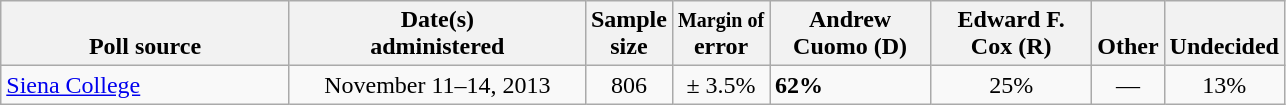<table class="wikitable">
<tr valign= bottom>
<th style="width:185px;">Poll source</th>
<th style="width:190px;">Date(s)<br>administered</th>
<th class=small>Sample<br>size</th>
<th><small>Margin of</small><br>error</th>
<th style="width:100px;">Andrew<br>Cuomo (D)</th>
<th style="width:100px;">Edward F.<br>Cox (R)</th>
<th style="width:40px;">Other</th>
<th style="width:40px;">Undecided</th>
</tr>
<tr>
<td><a href='#'>Siena College</a></td>
<td align=center>November 11–14, 2013</td>
<td align=center>806</td>
<td align=center>± 3.5%</td>
<td><strong>62%</strong></td>
<td align=center>25%</td>
<td align=center>—</td>
<td align=center>13%</td>
</tr>
</table>
